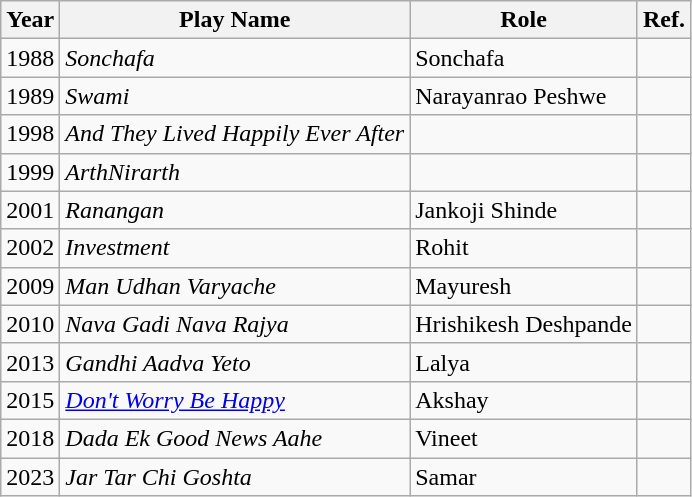<table class="wikitable sortable">
<tr>
<th>Year</th>
<th>Play Name</th>
<th>Role</th>
<th>Ref.</th>
</tr>
<tr>
<td>1988</td>
<td><em>Sonchafa</em></td>
<td>Sonchafa</td>
<td></td>
</tr>
<tr>
<td>1989</td>
<td><em>Swami</em></td>
<td>Narayanrao Peshwe</td>
<td></td>
</tr>
<tr>
<td>1998</td>
<td><em>And They Lived Happily Ever After</em></td>
<td></td>
<td></td>
</tr>
<tr>
<td>1999</td>
<td><em>ArthNirarth</em></td>
<td></td>
<td></td>
</tr>
<tr>
<td>2001</td>
<td><em>Ranangan</em></td>
<td>Jankoji Shinde</td>
<td></td>
</tr>
<tr>
<td>2002</td>
<td><em>Investment</em></td>
<td>Rohit</td>
<td></td>
</tr>
<tr>
<td>2009</td>
<td><em>Man Udhan Varyache</em></td>
<td>Mayuresh</td>
<td></td>
</tr>
<tr>
<td>2010</td>
<td><em>Nava Gadi Nava Rajya</em></td>
<td>Hrishikesh Deshpande</td>
<td></td>
</tr>
<tr>
<td>2013</td>
<td><em>Gandhi Aadva Yeto</em></td>
<td>Lalya</td>
<td></td>
</tr>
<tr>
<td>2015</td>
<td><em><a href='#'>Don't Worry Be Happy</a></em></td>
<td>Akshay</td>
<td style="text-align:center;"></td>
</tr>
<tr>
<td>2018</td>
<td><em>Dada Ek Good News Aahe</em></td>
<td>Vineet</td>
<td></td>
</tr>
<tr>
<td>2023</td>
<td><em>Jar Tar Chi Goshta</em></td>
<td>Samar</td>
<td></td>
</tr>
</table>
